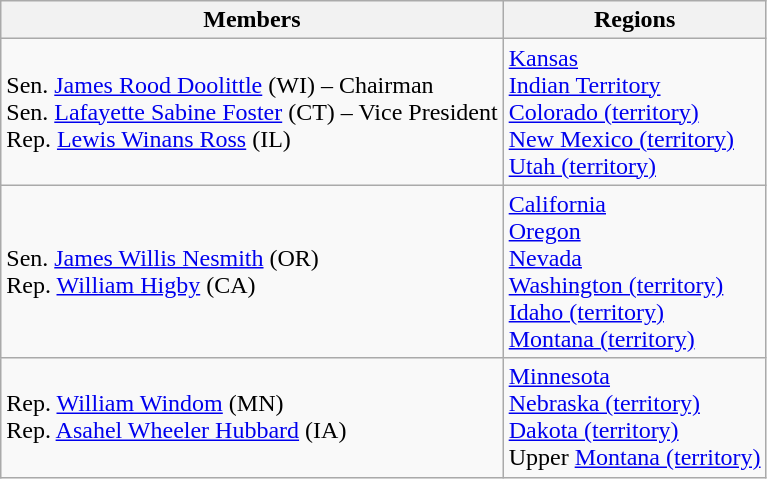<table class="wikitable">
<tr>
<th>Members</th>
<th>Regions</th>
</tr>
<tr>
<td>Sen. <a href='#'>James Rood Doolittle</a> (WI) – Chairman<br>Sen. <a href='#'>Lafayette Sabine Foster</a> (CT) – Vice President<br>Rep. <a href='#'>Lewis Winans Ross</a> (IL)</td>
<td><a href='#'>Kansas</a><br><a href='#'>Indian Territory</a><br><a href='#'>Colorado (territory)</a><br><a href='#'>New Mexico (territory)</a><br><a href='#'>Utah (territory)</a></td>
</tr>
<tr>
<td>Sen. <a href='#'>James Willis Nesmith</a> (OR)<br>Rep. <a href='#'>William Higby</a> (CA)</td>
<td><a href='#'>California</a><br><a href='#'>Oregon</a><br><a href='#'>Nevada</a><br><a href='#'>Washington (territory)</a><br><a href='#'>Idaho (territory)</a><br><a href='#'>Montana (territory)</a></td>
</tr>
<tr>
<td>Rep. <a href='#'>William Windom</a> (MN)<br>Rep. <a href='#'>Asahel Wheeler Hubbard</a> (IA)</td>
<td><a href='#'>Minnesota</a><br><a href='#'>Nebraska (territory)</a><br><a href='#'>Dakota (territory)</a><br>Upper <a href='#'>Montana (territory)</a></td>
</tr>
</table>
